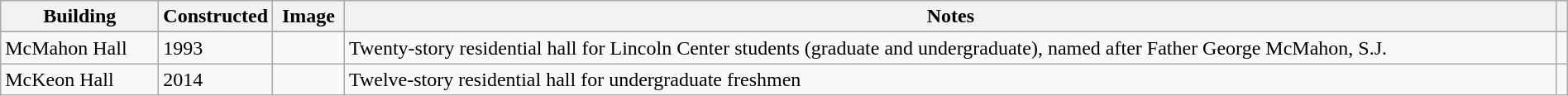<table class="wikitable sortable" style="width:100%">
<tr>
<th width="120px">Building</th>
<th width="30px" style="text-align:center">Constructed</th>
<th width="*" class="unsortable"  style="text-align:center">Image</th>
<th width="*" class="unsortable" style="text-align:center">Notes</th>
<th wdith="*" class="unsortable"></th>
</tr>
<tr valign="top">
</tr>
<tr>
<td>McMahon Hall</td>
<td>1993</td>
<td></td>
<td>Twenty-story residential hall for Lincoln Center students (graduate and undergraduate), named after Father George McMahon, S.J.</td>
<td></td>
</tr>
<tr>
<td>McKeon Hall</td>
<td>2014</td>
<td></td>
<td>Twelve-story residential hall for undergraduate freshmen</td>
<td></td>
</tr>
</table>
